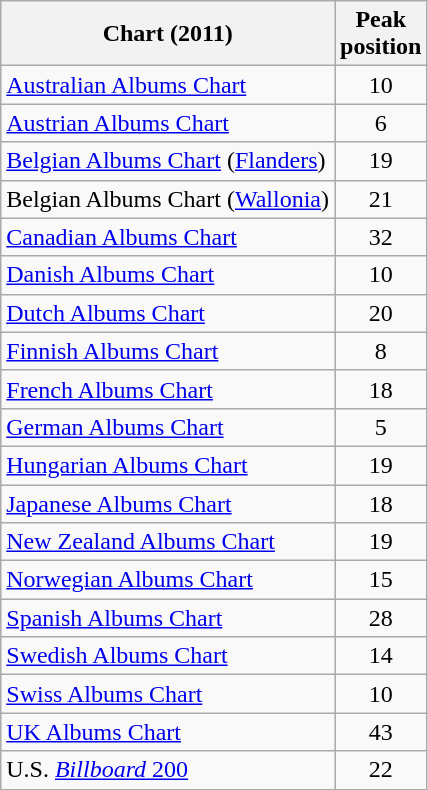<table class="wikitable sortable">
<tr>
<th>Chart (2011)</th>
<th>Peak<br>position</th>
</tr>
<tr>
<td><a href='#'>Australian Albums Chart</a></td>
<td style="text-align:center;">10</td>
</tr>
<tr>
<td><a href='#'>Austrian Albums Chart</a></td>
<td style="text-align:center;">6</td>
</tr>
<tr>
<td><a href='#'>Belgian Albums Chart</a> (<a href='#'>Flanders</a>)</td>
<td style="text-align:center;">19</td>
</tr>
<tr>
<td>Belgian Albums Chart (<a href='#'>Wallonia</a>)</td>
<td style="text-align:center;">21</td>
</tr>
<tr>
<td><a href='#'>Canadian Albums Chart</a></td>
<td style="text-align:center;">32</td>
</tr>
<tr>
<td><a href='#'>Danish Albums Chart</a></td>
<td style="text-align:center;">10</td>
</tr>
<tr>
<td><a href='#'>Dutch Albums Chart</a></td>
<td style="text-align:center;">20</td>
</tr>
<tr>
<td><a href='#'>Finnish Albums Chart</a></td>
<td style="text-align:center;">8</td>
</tr>
<tr>
<td><a href='#'>French Albums Chart</a></td>
<td style="text-align:center;">18</td>
</tr>
<tr>
<td><a href='#'>German Albums Chart</a></td>
<td style="text-align:center;">5</td>
</tr>
<tr>
<td><a href='#'>Hungarian Albums Chart</a></td>
<td style="text-align:center;">19</td>
</tr>
<tr>
<td><a href='#'>Japanese Albums Chart</a></td>
<td style="text-align:center;">18</td>
</tr>
<tr>
<td><a href='#'>New Zealand Albums Chart</a></td>
<td style="text-align:center;">19</td>
</tr>
<tr>
<td><a href='#'>Norwegian Albums Chart</a></td>
<td style="text-align:center;">15</td>
</tr>
<tr>
<td><a href='#'>Spanish Albums Chart</a></td>
<td style="text-align:center;">28</td>
</tr>
<tr>
<td><a href='#'>Swedish Albums Chart</a></td>
<td style="text-align:center;">14</td>
</tr>
<tr>
<td><a href='#'>Swiss Albums Chart</a></td>
<td style="text-align:center;">10</td>
</tr>
<tr>
<td><a href='#'>UK Albums Chart</a></td>
<td style="text-align:center;">43</td>
</tr>
<tr>
<td>U.S. <a href='#'><em>Billboard</em> 200</a></td>
<td style="text-align:center;">22</td>
</tr>
</table>
